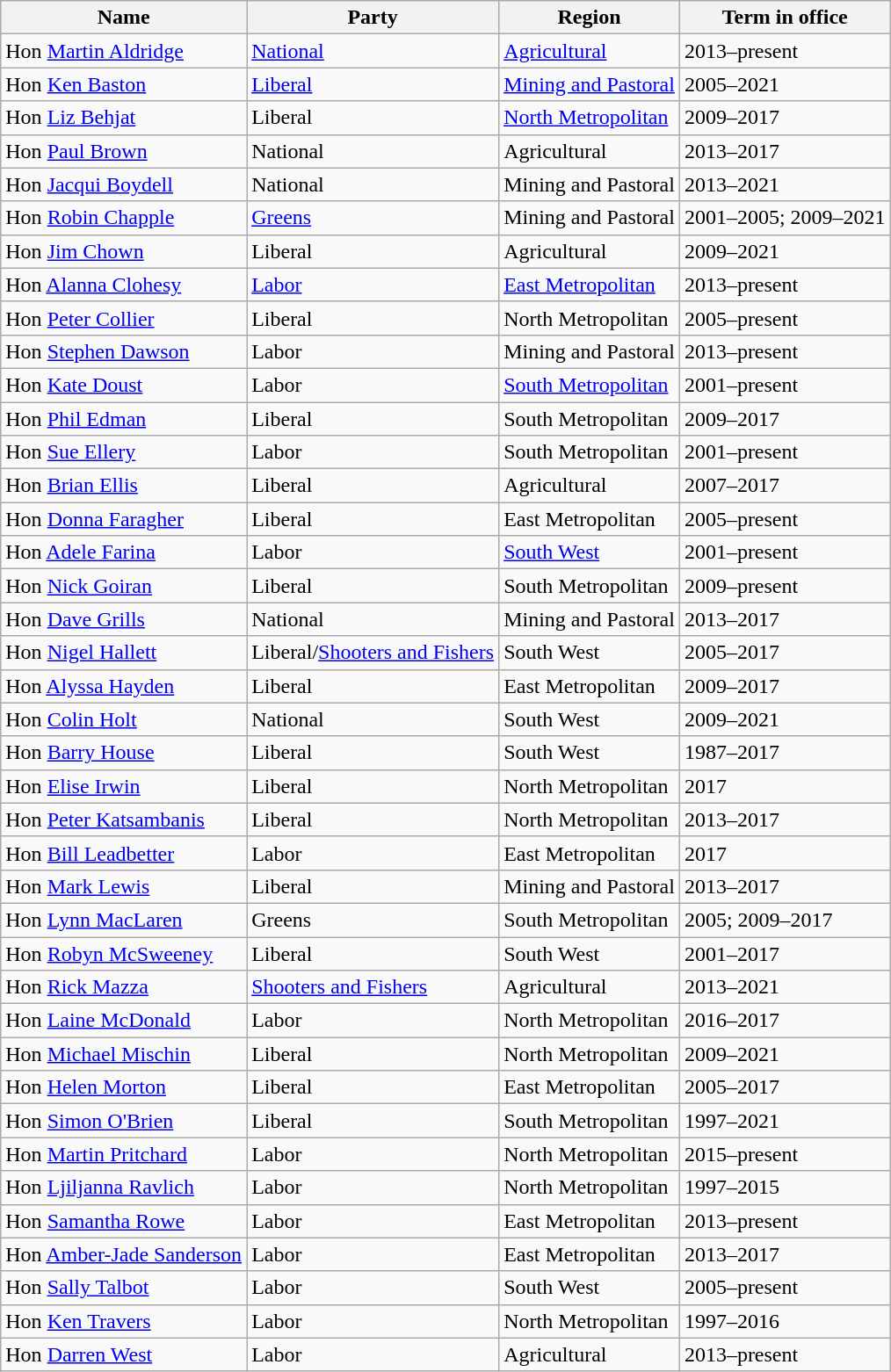<table class="wikitable sortable">
<tr>
<th>Name</th>
<th>Party</th>
<th>Region</th>
<th>Term in office</th>
</tr>
<tr>
<td>Hon <a href='#'>Martin Aldridge</a></td>
<td><a href='#'>National</a></td>
<td><a href='#'>Agricultural</a></td>
<td>2013–present</td>
</tr>
<tr>
<td>Hon <a href='#'>Ken Baston</a></td>
<td><a href='#'>Liberal</a></td>
<td><a href='#'>Mining and Pastoral</a></td>
<td>2005–2021</td>
</tr>
<tr>
<td>Hon <a href='#'>Liz Behjat</a></td>
<td>Liberal</td>
<td><a href='#'>North Metropolitan</a></td>
<td>2009–2017</td>
</tr>
<tr>
<td>Hon <a href='#'>Paul Brown</a> </td>
<td>National</td>
<td>Agricultural</td>
<td>2013–2017</td>
</tr>
<tr>
<td>Hon <a href='#'>Jacqui Boydell</a></td>
<td>National</td>
<td>Mining and Pastoral</td>
<td>2013–2021</td>
</tr>
<tr>
<td>Hon <a href='#'>Robin Chapple</a></td>
<td><a href='#'>Greens</a></td>
<td>Mining and Pastoral</td>
<td>2001–2005; 2009–2021</td>
</tr>
<tr>
<td>Hon <a href='#'>Jim Chown</a></td>
<td>Liberal</td>
<td>Agricultural</td>
<td>2009–2021</td>
</tr>
<tr>
<td>Hon <a href='#'>Alanna Clohesy</a></td>
<td><a href='#'>Labor</a></td>
<td><a href='#'>East Metropolitan</a></td>
<td>2013–present</td>
</tr>
<tr>
<td>Hon <a href='#'>Peter Collier</a></td>
<td>Liberal</td>
<td>North Metropolitan</td>
<td>2005–present</td>
</tr>
<tr>
<td>Hon <a href='#'>Stephen Dawson</a></td>
<td>Labor</td>
<td>Mining and Pastoral</td>
<td>2013–present</td>
</tr>
<tr>
<td>Hon <a href='#'>Kate Doust</a></td>
<td>Labor</td>
<td><a href='#'>South Metropolitan</a></td>
<td>2001–present</td>
</tr>
<tr>
<td>Hon <a href='#'>Phil Edman</a></td>
<td>Liberal</td>
<td>South Metropolitan</td>
<td>2009–2017</td>
</tr>
<tr>
<td>Hon <a href='#'>Sue Ellery</a></td>
<td>Labor</td>
<td>South Metropolitan</td>
<td>2001–present</td>
</tr>
<tr>
<td>Hon <a href='#'>Brian Ellis</a></td>
<td>Liberal</td>
<td>Agricultural</td>
<td>2007–2017</td>
</tr>
<tr>
<td>Hon <a href='#'>Donna Faragher</a></td>
<td>Liberal</td>
<td>East Metropolitan</td>
<td>2005–present</td>
</tr>
<tr>
<td>Hon <a href='#'>Adele Farina</a></td>
<td>Labor</td>
<td><a href='#'>South West</a></td>
<td>2001–present</td>
</tr>
<tr>
<td>Hon <a href='#'>Nick Goiran</a></td>
<td>Liberal</td>
<td>South Metropolitan</td>
<td>2009–present</td>
</tr>
<tr>
<td>Hon <a href='#'>Dave Grills</a></td>
<td>National</td>
<td>Mining and Pastoral</td>
<td>2013–2017</td>
</tr>
<tr>
<td>Hon <a href='#'>Nigel Hallett</a></td>
<td>Liberal/<a href='#'>Shooters and Fishers</a> </td>
<td>South West</td>
<td>2005–2017</td>
</tr>
<tr>
<td>Hon <a href='#'>Alyssa Hayden</a></td>
<td>Liberal</td>
<td>East Metropolitan</td>
<td>2009–2017</td>
</tr>
<tr>
<td>Hon <a href='#'>Colin Holt</a></td>
<td>National</td>
<td>South West</td>
<td>2009–2021</td>
</tr>
<tr>
<td>Hon <a href='#'>Barry House</a></td>
<td>Liberal</td>
<td>South West</td>
<td>1987–2017</td>
</tr>
<tr>
<td>Hon <a href='#'>Elise Irwin</a> </td>
<td>Liberal</td>
<td>North Metropolitan</td>
<td>2017</td>
</tr>
<tr>
<td>Hon <a href='#'>Peter Katsambanis</a> </td>
<td>Liberal</td>
<td>North Metropolitan</td>
<td>2013–2017</td>
</tr>
<tr>
<td>Hon <a href='#'>Bill Leadbetter</a> </td>
<td>Labor</td>
<td>East Metropolitan</td>
<td>2017</td>
</tr>
<tr>
<td>Hon <a href='#'>Mark Lewis</a></td>
<td>Liberal</td>
<td>Mining and Pastoral</td>
<td>2013–2017</td>
</tr>
<tr>
<td>Hon <a href='#'>Lynn MacLaren</a></td>
<td>Greens</td>
<td>South Metropolitan</td>
<td>2005; 2009–2017</td>
</tr>
<tr>
<td>Hon <a href='#'>Robyn McSweeney</a></td>
<td>Liberal</td>
<td>South West</td>
<td>2001–2017</td>
</tr>
<tr>
<td>Hon <a href='#'>Rick Mazza</a></td>
<td><a href='#'>Shooters and Fishers</a></td>
<td>Agricultural</td>
<td>2013–2021</td>
</tr>
<tr>
<td>Hon <a href='#'>Laine McDonald</a> </td>
<td>Labor</td>
<td>North Metropolitan</td>
<td>2016–2017</td>
</tr>
<tr>
<td>Hon <a href='#'>Michael Mischin</a></td>
<td>Liberal</td>
<td>North Metropolitan</td>
<td>2009–2021</td>
</tr>
<tr>
<td>Hon <a href='#'>Helen Morton</a></td>
<td>Liberal</td>
<td>East Metropolitan</td>
<td>2005–2017</td>
</tr>
<tr>
<td>Hon <a href='#'>Simon O'Brien</a></td>
<td>Liberal</td>
<td>South Metropolitan</td>
<td>1997–2021</td>
</tr>
<tr>
<td>Hon <a href='#'>Martin Pritchard</a> </td>
<td>Labor</td>
<td>North Metropolitan</td>
<td>2015–present</td>
</tr>
<tr>
<td>Hon <a href='#'>Ljiljanna Ravlich</a> </td>
<td>Labor</td>
<td>North Metropolitan</td>
<td>1997–2015</td>
</tr>
<tr>
<td>Hon <a href='#'>Samantha Rowe</a></td>
<td>Labor</td>
<td>East Metropolitan</td>
<td>2013–present</td>
</tr>
<tr>
<td>Hon <a href='#'>Amber-Jade Sanderson</a> </td>
<td>Labor</td>
<td>East Metropolitan</td>
<td>2013–2017</td>
</tr>
<tr>
<td>Hon <a href='#'>Sally Talbot</a></td>
<td>Labor</td>
<td>South West</td>
<td>2005–present</td>
</tr>
<tr>
<td>Hon <a href='#'>Ken Travers</a> </td>
<td>Labor</td>
<td>North Metropolitan</td>
<td>1997–2016</td>
</tr>
<tr>
<td>Hon <a href='#'>Darren West</a></td>
<td>Labor</td>
<td>Agricultural</td>
<td>2013–present</td>
</tr>
</table>
